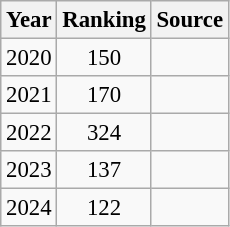<table class="wikitable" style="text-align:center; font-size: 95%;">
<tr>
<th>Year</th>
<th>Ranking</th>
<th>Source</th>
</tr>
<tr>
<td>2020</td>
<td>150</td>
<td></td>
</tr>
<tr>
<td>2021</td>
<td>170</td>
<td></td>
</tr>
<tr>
<td>2022</td>
<td>324</td>
<td></td>
</tr>
<tr>
<td>2023</td>
<td>137</td>
<td></td>
</tr>
<tr>
<td>2024</td>
<td>122</td>
<td></td>
</tr>
</table>
